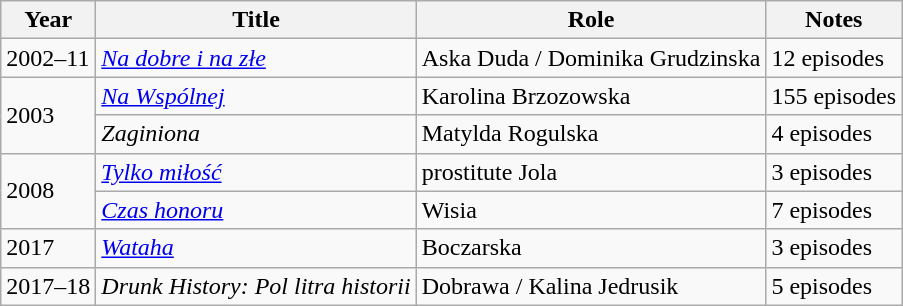<table class="wikitable sortable">
<tr>
<th>Year</th>
<th>Title</th>
<th>Role</th>
<th class="unsortable">Notes</th>
</tr>
<tr>
<td>2002–11</td>
<td><em><a href='#'>Na dobre i na złe</a></em></td>
<td>Aska Duda / Dominika Grudzinska</td>
<td>12 episodes</td>
</tr>
<tr>
<td rowspan=2>2003</td>
<td><em><a href='#'>Na Wspólnej</a></em></td>
<td>Karolina Brzozowska</td>
<td>155 episodes</td>
</tr>
<tr>
<td><em>Zaginiona</em></td>
<td>Matylda Rogulska</td>
<td>4 episodes</td>
</tr>
<tr>
<td rowspan=2>2008</td>
<td><em><a href='#'>Tylko miłość</a></em></td>
<td>prostitute Jola</td>
<td>3 episodes</td>
</tr>
<tr>
<td><em><a href='#'>Czas honoru</a></em></td>
<td>Wisia</td>
<td>7 episodes</td>
</tr>
<tr>
<td>2017</td>
<td><em><a href='#'>Wataha</a></em></td>
<td>Boczarska</td>
<td>3 episodes</td>
</tr>
<tr>
<td>2017–18</td>
<td><em>Drunk History: Pol litra historii</em></td>
<td>Dobrawa / Kalina Jedrusik</td>
<td>5 episodes</td>
</tr>
</table>
